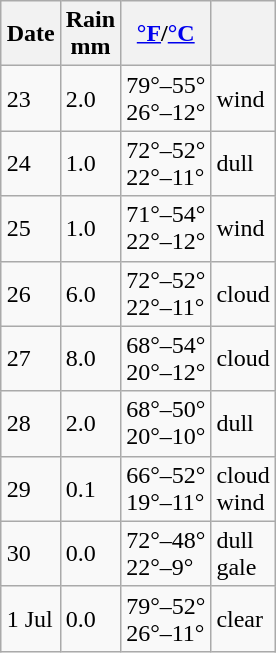<table class="wikitable" style="float:right; margin:0 0 1em 1em;">
<tr>
<th>Date</th>
<th>Rain<br>mm</th>
<th><a href='#'>°F</a>/<a href='#'>°C</a></th>
<th></th>
</tr>
<tr>
<td>23</td>
<td>2.0</td>
<td>79°–55°<br>26°–12°</td>
<td>wind</td>
</tr>
<tr>
<td>24</td>
<td>1.0</td>
<td>72°–52°<br>22°–11°</td>
<td>dull</td>
</tr>
<tr>
<td>25</td>
<td>1.0</td>
<td>71°–54°<br>22°–12°</td>
<td>wind</td>
</tr>
<tr>
<td>26</td>
<td>6.0</td>
<td>72°–52°<br>22°–11°</td>
<td>cloud</td>
</tr>
<tr>
<td>27</td>
<td>8.0</td>
<td>68°–54°<br>20°–12°</td>
<td>cloud</td>
</tr>
<tr>
<td>28</td>
<td>2.0</td>
<td>68°–50°<br>20°–10°</td>
<td>dull</td>
</tr>
<tr>
<td>29</td>
<td>0.1</td>
<td>66°–52°<br>19°–11°</td>
<td>cloud<br>wind</td>
</tr>
<tr>
<td>30</td>
<td>0.0</td>
<td>72°–48°<br>22°–9°</td>
<td>dull<br>gale</td>
</tr>
<tr>
<td>1 Jul</td>
<td>0.0</td>
<td>79°–52°<br>26°–11°</td>
<td>clear</td>
</tr>
</table>
